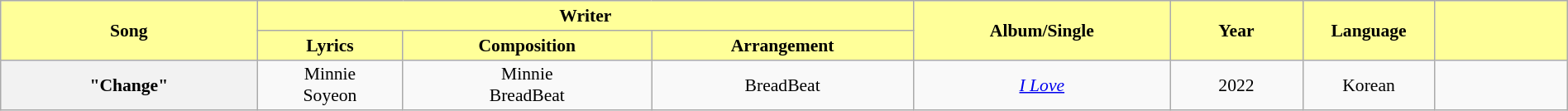<table class="wikitable" style="margin:0.5em auto; clear:both; font-size:.9em; text-align:center; width:100%">
<tr>
<th rowspan="2" style="width:200px; background:#FFFF99;">Song</th>
<th colspan="3" style="width:700px; background:#FFFF99;">Writer</th>
<th rowspan="2" style="width:200px; background:#FFFF99;">Album/Single</th>
<th rowspan="2" style="width:100px; background:#FFFF99;">Year</th>
<th rowspan="2" style="width:100px; background:#FFFF99;">Language</th>
<th rowspan="2" style="width:100px; background:#FFFF99;"></th>
</tr>
<tr>
<th style=background:#FFFF99;">Lyrics</th>
<th style=background:#FFFF99;">Composition</th>
<th style=background:#FFFF99;">Arrangement</th>
</tr>
<tr>
<th>"Change"</th>
<td>Minnie<br>Soyeon</td>
<td>Minnie<br>BreadBeat</td>
<td>BreadBeat</td>
<td><em><a href='#'>I Love</a></em></td>
<td>2022</td>
<td rowspan="1">Korean</td>
<td></td>
</tr>
</table>
